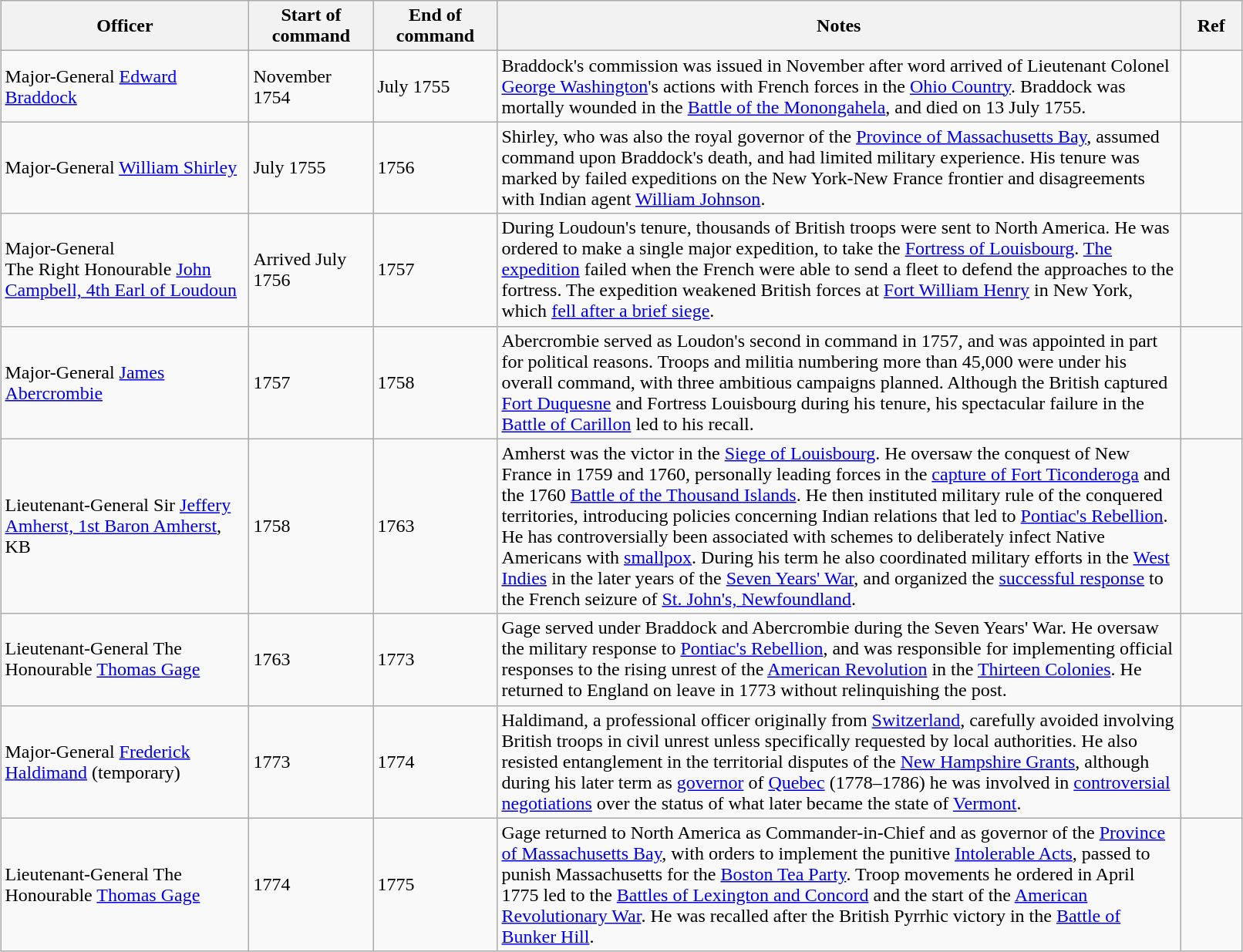<table class="wikitable" width="85%" style="margin: 1em auto 1em auto">
<tr>
<th bgcolor="#f9f9f9" width=20%>Officer</th>
<th bgcolor="#f9f9f9" width=10%>Start of command</th>
<th bgcolor="#f9f9f9" width=10%>End of command</th>
<th bgcolor="#f9f9f9">Notes</th>
<th bgcolor="#f9f9f9" width=5%>Ref</th>
</tr>
<tr>
<td>Major-General <a href='#'>Edward Braddock</a></td>
<td>November 1754</td>
<td>July 1755</td>
<td>Braddock's commission was issued in November after word arrived of Lieutenant Colonel <a href='#'>George Washington</a>'s actions with French forces in the <a href='#'>Ohio Country</a>.  Braddock was mortally wounded in the <a href='#'>Battle of the Monongahela</a>, and died on 13 July 1755.</td>
<td></td>
</tr>
<tr>
<td>Major-General <a href='#'>William Shirley</a></td>
<td>July 1755</td>
<td>1756</td>
<td>Shirley, who was also the royal governor of the <a href='#'>Province of Massachusetts Bay</a>, assumed command upon Braddock's death, and had limited military experience.  His tenure was marked by failed expeditions on the New York-New France frontier and disagreements with Indian agent <a href='#'>William Johnson</a>.</td>
<td></td>
</tr>
<tr>
<td>Major-General The Right Honourable <a href='#'>John Campbell, 4th Earl of Loudoun</a></td>
<td>Arrived July 1756</td>
<td>1757</td>
<td>During Loudoun's tenure, thousands of British troops were sent to North America.  He was ordered to make a single major expedition, to take the <a href='#'>Fortress of Louisbourg</a>.  <a href='#'>The expedition</a> failed when the French were able to send a fleet to defend the approaches to the fortress.  The expedition weakened British forces at <a href='#'>Fort William Henry</a> in New York, which <a href='#'>fell after a brief siege</a>.</td>
<td></td>
</tr>
<tr>
<td>Major-General <a href='#'>James Abercrombie</a></td>
<td>1757</td>
<td>1758</td>
<td>Abercrombie served as Loudon's second in command in 1757, and was appointed in part for political reasons.  Troops and militia numbering more than 45,000 were under his overall command, with three ambitious campaigns planned.  Although the British captured <a href='#'>Fort Duquesne</a> and Fortress Louisbourg during his tenure, his spectacular failure in the <a href='#'>Battle of Carillon</a> led to his recall.</td>
<td></td>
</tr>
<tr>
<td>Lieutenant-General Sir <a href='#'>Jeffery Amherst, 1st Baron Amherst</a>, KB</td>
<td>1758</td>
<td>1763</td>
<td>Amherst was the victor in the <a href='#'>Siege of Louisbourg</a>.  He oversaw the conquest of New France in 1759 and 1760, personally leading forces in the <a href='#'>capture of Fort Ticonderoga</a> and the 1760 <a href='#'>Battle of the Thousand Islands</a>.  He then instituted military rule of the conquered territories, introducing policies concerning Indian relations that led to <a href='#'>Pontiac's Rebellion</a>. He has controversially been associated with schemes to deliberately infect Native Americans with <a href='#'>smallpox</a>. During his term he also coordinated military efforts in the <a href='#'>West Indies</a> in the later years of the <a href='#'>Seven Years' War</a>, and organized the <a href='#'>successful response</a> to the French seizure of <a href='#'>St. John's, Newfoundland</a>.</td>
<td></td>
</tr>
<tr>
<td>Lieutenant-General The Honourable <a href='#'>Thomas Gage</a></td>
<td>1763</td>
<td>1773</td>
<td>Gage served under Braddock and Abercrombie during the Seven Years' War.  He oversaw the military response to <a href='#'>Pontiac's Rebellion</a>, and was responsible for implementing official responses to the rising unrest of the <a href='#'>American Revolution</a> in the <a href='#'>Thirteen Colonies</a>.  He returned to England on leave in 1773 without relinquishing the post.</td>
<td></td>
</tr>
<tr>
<td>Major-General <a href='#'>Frederick Haldimand</a> (temporary)</td>
<td>1773</td>
<td>1774</td>
<td>Haldimand, a professional officer originally from <a href='#'>Switzerland</a>, carefully avoided involving British troops in civil unrest unless specifically requested by local authorities.  He also resisted entanglement in the territorial disputes of the <a href='#'>New Hampshire Grants</a>, although during his later term as <a href='#'>governor</a> of <a href='#'>Quebec</a> (1778–1786) he was involved in <a href='#'>controversial negotiations</a> over the status of what later became the state of <a href='#'>Vermont</a>.</td>
<td></td>
</tr>
<tr>
<td>Lieutenant-General The Honourable <a href='#'>Thomas Gage</a></td>
<td>1774</td>
<td>1775</td>
<td>Gage returned to North America as Commander-in-Chief and as governor of the <a href='#'>Province of Massachusetts Bay</a>, with orders to implement the punitive <a href='#'>Intolerable Acts</a>, passed to punish Massachusetts for the <a href='#'>Boston Tea Party</a>.  Troop movements he ordered in April 1775 led to the <a href='#'>Battles of Lexington and Concord</a> and the start of the <a href='#'>American Revolutionary War</a>.  He was recalled after the British Pyrrhic victory in the <a href='#'>Battle of Bunker Hill</a>.</td>
<td></td>
</tr>
</table>
